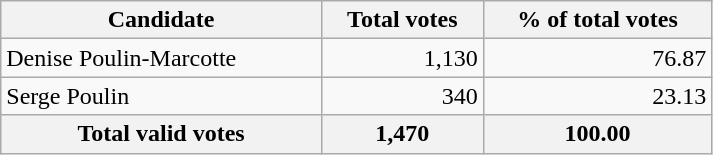<table class="wikitable" width="475">
<tr>
<th align="left">Candidate</th>
<th align="right">Total votes</th>
<th align="right">% of total votes</th>
</tr>
<tr>
<td align="left">Denise Poulin-Marcotte</td>
<td align="right">1,130</td>
<td align="right">76.87</td>
</tr>
<tr>
<td align="left">Serge Poulin</td>
<td align="right">340</td>
<td align="right">23.13</td>
</tr>
<tr bgcolor="#EEEEEE">
<th align="left">Total valid votes</th>
<th align="right"><strong>1,470</strong></th>
<th align="right"><strong>100.00</strong></th>
</tr>
</table>
